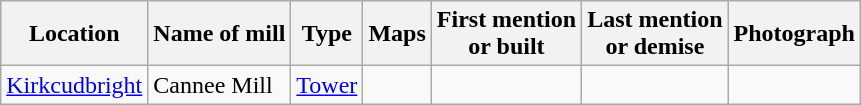<table class="wikitable">
<tr>
<th>Location</th>
<th>Name of mill</th>
<th>Type</th>
<th>Maps</th>
<th>First mention<br>or built</th>
<th>Last mention<br> or demise</th>
<th>Photograph</th>
</tr>
<tr>
<td><a href='#'>Kirkcudbright</a></td>
<td>Cannee Mill<br></td>
<td><a href='#'>Tower</a></td>
<td></td>
<td></td>
<td></td>
<td></td>
</tr>
</table>
